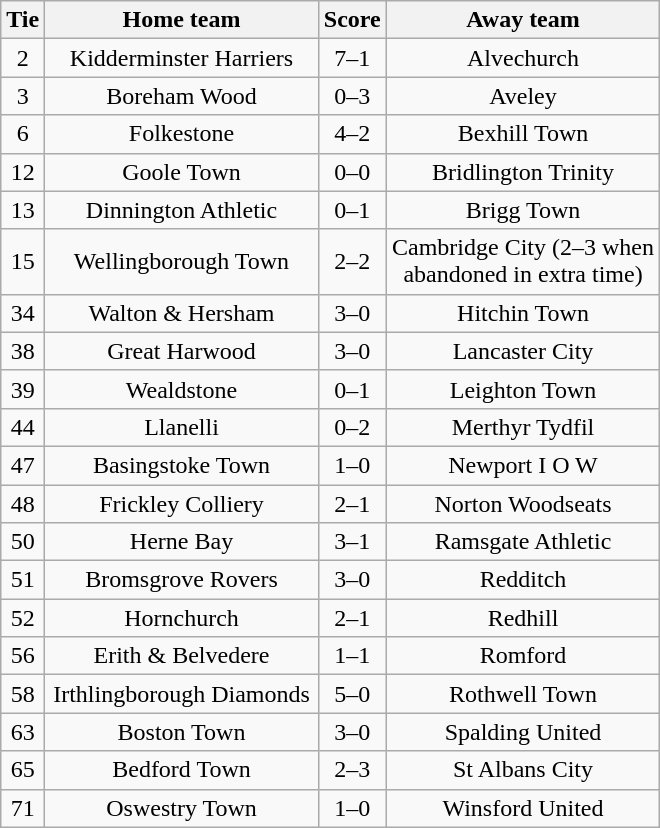<table class="wikitable" style="text-align:center;">
<tr>
<th width=20>Tie</th>
<th width=175>Home team</th>
<th width=20>Score</th>
<th width=175>Away team</th>
</tr>
<tr>
<td>2</td>
<td>Kidderminster Harriers</td>
<td>7–1</td>
<td>Alvechurch</td>
</tr>
<tr>
<td>3</td>
<td>Boreham Wood</td>
<td>0–3</td>
<td>Aveley</td>
</tr>
<tr>
<td>6</td>
<td>Folkestone</td>
<td>4–2</td>
<td>Bexhill Town</td>
</tr>
<tr>
<td>12</td>
<td>Goole Town</td>
<td>0–0</td>
<td>Bridlington Trinity</td>
</tr>
<tr>
<td>13</td>
<td>Dinnington Athletic</td>
<td>0–1</td>
<td>Brigg Town</td>
</tr>
<tr>
<td>15</td>
<td>Wellingborough Town</td>
<td>2–2</td>
<td>Cambridge City (2–3 when abandoned in extra time)</td>
</tr>
<tr>
<td>34</td>
<td>Walton & Hersham</td>
<td>3–0</td>
<td>Hitchin Town</td>
</tr>
<tr>
<td>38</td>
<td>Great Harwood</td>
<td>3–0</td>
<td>Lancaster City</td>
</tr>
<tr>
<td>39</td>
<td>Wealdstone</td>
<td>0–1</td>
<td>Leighton Town</td>
</tr>
<tr>
<td>44</td>
<td>Llanelli</td>
<td>0–2</td>
<td>Merthyr Tydfil</td>
</tr>
<tr>
<td>47</td>
<td>Basingstoke Town</td>
<td>1–0</td>
<td>Newport I O W</td>
</tr>
<tr>
<td>48</td>
<td>Frickley Colliery</td>
<td>2–1</td>
<td>Norton Woodseats</td>
</tr>
<tr>
<td>50</td>
<td>Herne Bay</td>
<td>3–1</td>
<td>Ramsgate Athletic</td>
</tr>
<tr>
<td>51</td>
<td>Bromsgrove Rovers</td>
<td>3–0</td>
<td>Redditch</td>
</tr>
<tr>
<td>52</td>
<td>Hornchurch</td>
<td>2–1</td>
<td>Redhill</td>
</tr>
<tr>
<td>56</td>
<td>Erith & Belvedere</td>
<td>1–1</td>
<td>Romford</td>
</tr>
<tr>
<td>58</td>
<td>Irthlingborough Diamonds</td>
<td>5–0</td>
<td>Rothwell Town</td>
</tr>
<tr>
<td>63</td>
<td>Boston Town</td>
<td>3–0</td>
<td>Spalding United</td>
</tr>
<tr>
<td>65</td>
<td>Bedford Town</td>
<td>2–3</td>
<td>St Albans City</td>
</tr>
<tr>
<td>71</td>
<td>Oswestry Town</td>
<td>1–0</td>
<td>Winsford United</td>
</tr>
</table>
